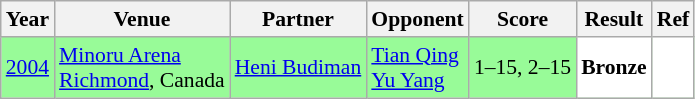<table class="sortable wikitable" style="font-size: 90%">
<tr>
<th>Year</th>
<th>Venue</th>
<th>Partner</th>
<th>Opponent</th>
<th>Score</th>
<th>Result</th>
<th>Ref</th>
</tr>
<tr style="background:#98FB98">
<td align="center"><a href='#'>2004</a></td>
<td align="left"><a href='#'>Minoru Arena</a><br><a href='#'>Richmond</a>, Canada</td>
<td align="left"> <a href='#'>Heni Budiman</a></td>
<td align="left"> <a href='#'>Tian Qing</a><br> <a href='#'>Yu Yang</a></td>
<td align="left">1–15, 2–15</td>
<td style="text-align:left; background:white"> <strong>Bronze</strong></td>
<td style="text-align:center; background:white"></td>
</tr>
</table>
